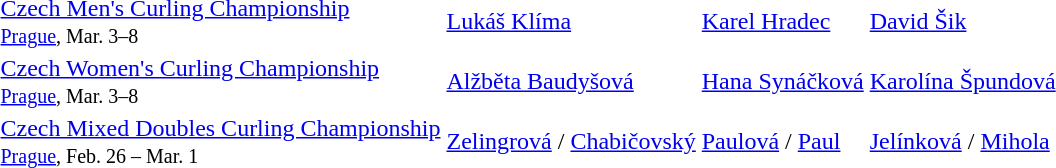<table>
<tr>
<td><a href='#'>Czech Men's Curling Championship</a> <br> <small><a href='#'>Prague</a>, Mar. 3–8</small></td>
<td><a href='#'>Lukáš Klíma</a></td>
<td><a href='#'>Karel Hradec</a></td>
<td><a href='#'>David Šik</a></td>
</tr>
<tr>
<td><a href='#'>Czech Women's Curling Championship</a> <br> <small><a href='#'>Prague</a>, Mar. 3–8</small></td>
<td><a href='#'>Alžběta Baudyšová</a></td>
<td><a href='#'>Hana Synáčková</a></td>
<td><a href='#'>Karolína Špundová</a></td>
</tr>
<tr>
<td><a href='#'>Czech Mixed Doubles Curling Championship</a> <br> <small><a href='#'>Prague</a>, Feb. 26 – Mar. 1</small></td>
<td><a href='#'>Zelingrová</a> / <a href='#'>Chabičovský</a></td>
<td><a href='#'>Paulová</a> / <a href='#'>Paul</a></td>
<td><a href='#'>Jelínková</a> / <a href='#'>Mihola</a></td>
</tr>
</table>
